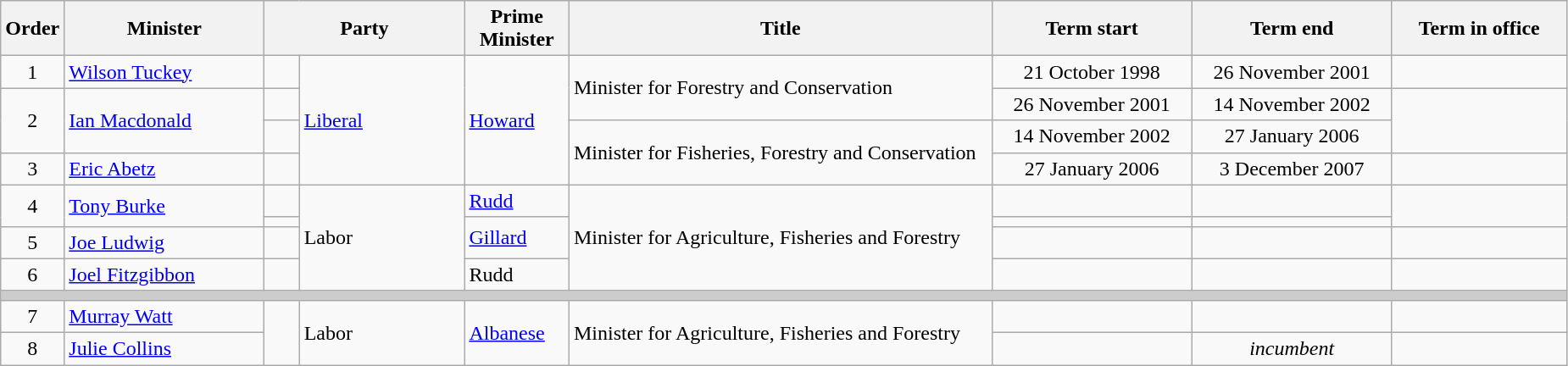<table class="wikitable">
<tr>
<th width=5>Order</th>
<th width=150>Minister</th>
<th width=150 colspan="2">Party</th>
<th width=75>Prime Minister</th>
<th width=325>Title</th>
<th width=150>Term start</th>
<th width=150>Term end</th>
<th width=130>Term in office</th>
</tr>
<tr>
<td align=center>1</td>
<td><a href='#'>Wilson Tuckey</a></td>
<td> </td>
<td rowspan=4><a href='#'>Liberal</a></td>
<td rowspan=4><a href='#'>Howard</a></td>
<td rowspan=2>Minister for Forestry and Conservation</td>
<td align=center>21 October 1998</td>
<td align=center>26 November 2001</td>
<td align=right></td>
</tr>
<tr>
<td rowspan=2 align=center>2</td>
<td rowspan=2><a href='#'>Ian Macdonald</a></td>
<td> </td>
<td align=center>26 November 2001</td>
<td align=center>14 November 2002</td>
<td rowspan=2 align=right><strong></strong></td>
</tr>
<tr>
<td> </td>
<td rowspan=2>Minister for Fisheries, Forestry and Conservation</td>
<td align=center>14 November 2002</td>
<td align=center>27 January 2006</td>
</tr>
<tr>
<td align=center>3</td>
<td><a href='#'>Eric Abetz</a></td>
<td> </td>
<td align=center>27 January 2006</td>
<td align=center>3 December 2007</td>
<td align=right></td>
</tr>
<tr>
<td rowspan=2 align=center>4</td>
<td rowspan=2><a href='#'>Tony Burke</a></td>
<td></td>
<td rowspan=4>Labor</td>
<td><a href='#'>Rudd</a></td>
<td rowspan=4>Minister for Agriculture, Fisheries and Forestry</td>
<td align=center></td>
<td align=center></td>
<td rowspan=2 align=right></td>
</tr>
<tr>
<td></td>
<td rowspan=2><a href='#'>Gillard</a></td>
<td align=center></td>
<td align=center></td>
</tr>
<tr>
<td align=center>5</td>
<td><a href='#'>Joe Ludwig</a></td>
<td></td>
<td align=center></td>
<td align=center></td>
<td align=right></td>
</tr>
<tr>
<td align=center>6</td>
<td><a href='#'>Joel Fitzgibbon</a></td>
<td></td>
<td>Rudd</td>
<td align=center></td>
<td align=center></td>
<td align=right></td>
</tr>
<tr>
<th colspan=9 style="background: #cccccc;"></th>
</tr>
<tr>
<td align=center>7</td>
<td><a href='#'>Murray Watt</a></td>
<td rowspan=2 ></td>
<td rowspan=2>Labor</td>
<td rowspan=2><a href='#'>Albanese</a></td>
<td rowspan=2>Minister for Agriculture, Fisheries and Forestry</td>
<td align=center></td>
<td align=center></td>
<td align=right></td>
</tr>
<tr>
<td align=center>8</td>
<td><a href='#'>Julie Collins</a></td>
<td align=center></td>
<td align=center><em>incumbent</em></td>
<td align=right></td>
</tr>
</table>
